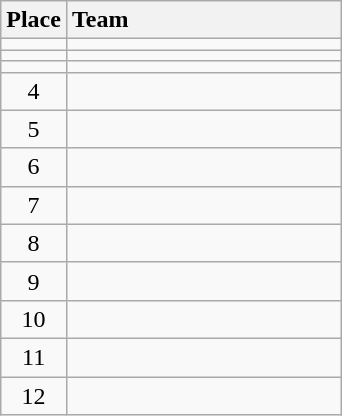<table class="wikitable sortable" style="text-align:center; padding-bottom:0;">
<tr>
<th>Place</th>
<th style="width:11em; text-align:left;">Team</th>
</tr>
<tr>
<td></td>
<td align=left></td>
</tr>
<tr>
<td></td>
<td align=left></td>
</tr>
<tr>
<td></td>
<td align=left></td>
</tr>
<tr>
<td>4</td>
<td align=left></td>
</tr>
<tr>
<td>5</td>
<td align=left></td>
</tr>
<tr>
<td>6</td>
<td align=left></td>
</tr>
<tr>
<td>7</td>
<td align=left></td>
</tr>
<tr>
<td>8</td>
<td align=left></td>
</tr>
<tr>
<td>9</td>
<td align=left></td>
</tr>
<tr>
<td>10</td>
<td align=left></td>
</tr>
<tr>
<td>11</td>
<td align=left></td>
</tr>
<tr>
<td>12</td>
<td align=left></td>
</tr>
</table>
